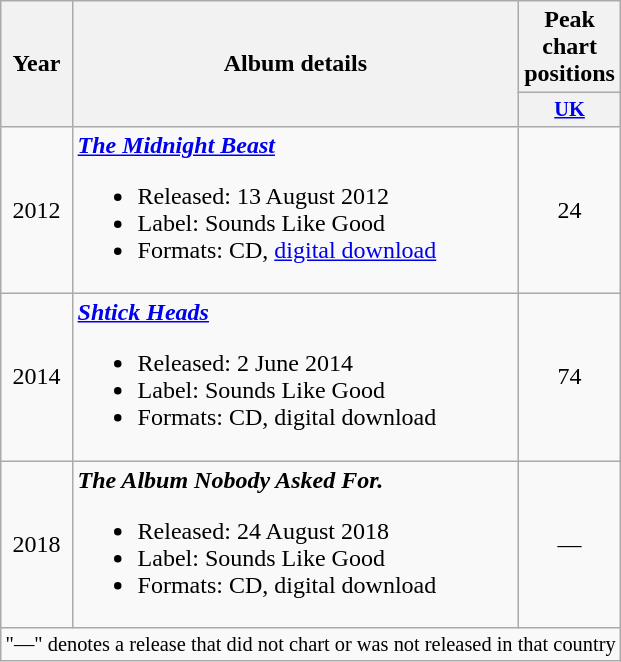<table class="wikitable" style="text-align:center;">
<tr>
<th scope="col" rowspan="2">Year</th>
<th scope="col" rowspan="2">Album details</th>
<th scope="col" colspan="1">Peak chart positions</th>
</tr>
<tr>
<th style="width:3em;font-size:85%;"><a href='#'>UK</a><br></th>
</tr>
<tr>
<td>2012</td>
<td align="left"><strong><em><a href='#'>The Midnight Beast</a></em></strong><br><ul><li>Released: 13 August 2012</li><li>Label: Sounds Like Good</li><li>Formats: CD, <a href='#'>digital download</a></li></ul></td>
<td>24</td>
</tr>
<tr>
<td>2014</td>
<td align="left"><strong><em><a href='#'>Shtick Heads</a></em></strong><br><ul><li>Released: 2 June 2014</li><li>Label: Sounds Like Good</li><li>Formats: CD, digital download</li></ul></td>
<td>74</td>
</tr>
<tr>
<td>2018</td>
<td align="left"><strong><em>The Album Nobody Asked For.</em></strong><br><ul><li>Released: 24 August 2018</li><li>Label: Sounds Like Good</li><li>Formats: CD, digital download</li></ul></td>
<td>—</td>
</tr>
<tr>
<td style="text-align:center; font-size:85%" colspan=5>"—" denotes a release that did not chart or was not released in that country</td>
</tr>
</table>
